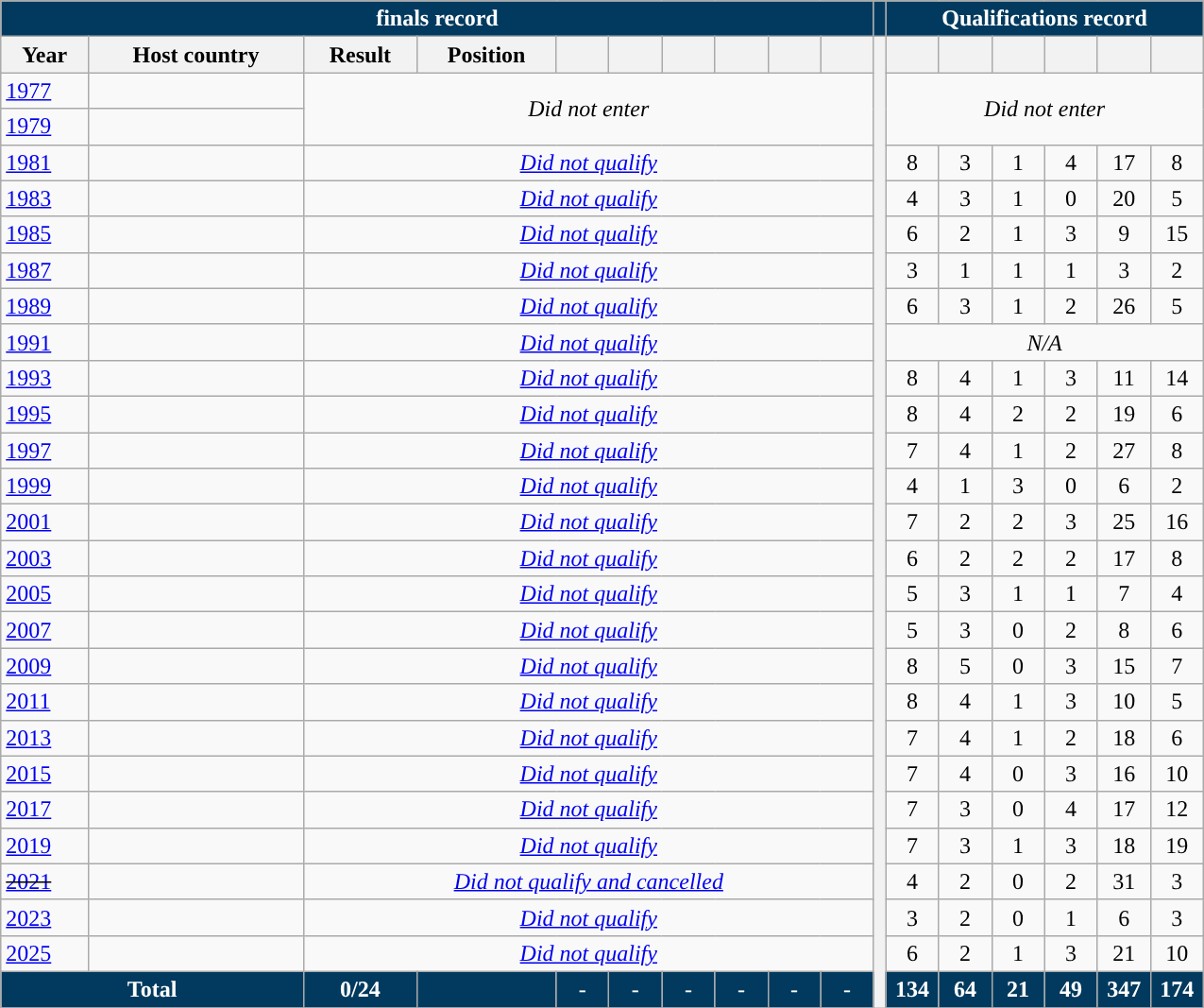<table class="wikitable" style="text-align: center; width: 850px">
<tr>
<th colspan=10 style="background: #013A5E; color: #FFFFFF;"><a href='#'></a> finals record</th>
<th style="background: #013A5E; color: #FFFFFF;"></th>
<th colspan=6 style="background: #013A5E; color: #FFFFFF;">Qualifications record</th>
</tr>
<tr>
<th>Year</th>
<th>Host country</th>
<th>Result</th>
<th>Position</th>
<th width=30></th>
<th width=30></th>
<th width=30></th>
<th width=30></th>
<th width=30></th>
<th width=30></th>
<th style="width:1%;" rowspan="27"></th>
<th width=30></th>
<th width=30></th>
<th width=30></th>
<th width=30></th>
<th width=30></th>
<th width=30></th>
</tr>
<tr>
<td style="text-align: left;"><a href='#'>1977</a></td>
<td style="text-align: left;"></td>
<td rowspan="2" colspan="8"><em>Did not enter</em></td>
<td rowspan="2" colspan="6"><em>Did not enter</em></td>
</tr>
<tr>
<td style="text-align: left;"><a href='#'>1979</a></td>
<td style="text-align: left;"></td>
</tr>
<tr>
<td style="text-align: left;"><a href='#'>1981</a></td>
<td style="text-align: left;"></td>
<td colspan="8"><em><a href='#'>Did not qualify</a></em></td>
<td>8</td>
<td>3</td>
<td>1</td>
<td>4</td>
<td>17</td>
<td>8</td>
</tr>
<tr>
<td style="text-align: left;"><a href='#'>1983</a></td>
<td style="text-align: left;"></td>
<td colspan="8"><em><a href='#'>Did not qualify</a></em></td>
<td>4</td>
<td>3</td>
<td>1</td>
<td>0</td>
<td>20</td>
<td>5</td>
</tr>
<tr>
<td style="text-align: left;"><a href='#'>1985</a></td>
<td style="text-align: left;"></td>
<td colspan="8"><em><a href='#'>Did not qualify</a></em></td>
<td>6</td>
<td>2</td>
<td>1</td>
<td>3</td>
<td>9</td>
<td>15</td>
</tr>
<tr>
<td style="text-align: left;"><a href='#'>1987</a></td>
<td style="text-align: left;"></td>
<td colspan="8"><em><a href='#'>Did not qualify</a></em></td>
<td>3</td>
<td>1</td>
<td>1</td>
<td>1</td>
<td>3</td>
<td>2</td>
</tr>
<tr>
<td style="text-align: left;"><a href='#'>1989</a></td>
<td style="text-align: left;"></td>
<td colspan="8"><em><a href='#'>Did not qualify</a></em></td>
<td>6</td>
<td>3</td>
<td>1</td>
<td>2</td>
<td>26</td>
<td>5</td>
</tr>
<tr>
<td style="text-align: left;"><a href='#'>1991</a></td>
<td style="text-align: left;"></td>
<td colspan="8"><em><a href='#'>Did not qualify</a></em></td>
<td colspan="6"><em>N/A</em></td>
</tr>
<tr>
<td style="text-align: left;"><a href='#'>1993</a></td>
<td style="text-align: left;"></td>
<td colspan="8"><em><a href='#'>Did not qualify</a></em></td>
<td>8</td>
<td>4</td>
<td>1</td>
<td>3</td>
<td>11</td>
<td>14</td>
</tr>
<tr>
<td style="text-align: left;"><a href='#'>1995</a></td>
<td style="text-align: left;"></td>
<td colspan="8"><em><a href='#'>Did not qualify</a></em></td>
<td>8</td>
<td>4</td>
<td>2</td>
<td>2</td>
<td>19</td>
<td>6</td>
</tr>
<tr>
<td style="text-align: left;"><a href='#'>1997</a></td>
<td style="text-align: left;"></td>
<td colspan="8"><em><a href='#'>Did not qualify</a></em></td>
<td>7</td>
<td>4</td>
<td>1</td>
<td>2</td>
<td>27</td>
<td>8</td>
</tr>
<tr>
<td style="text-align: left;"><a href='#'>1999</a></td>
<td style="text-align: left;"></td>
<td colspan="8"><em><a href='#'>Did not qualify</a></em></td>
<td>4</td>
<td>1</td>
<td>3</td>
<td>0</td>
<td>6</td>
<td>2</td>
</tr>
<tr>
<td style="text-align: left;"><a href='#'>2001</a></td>
<td style="text-align: left;"></td>
<td colspan="8"><em><a href='#'>Did not qualify</a></em></td>
<td>7</td>
<td>2</td>
<td>2</td>
<td>3</td>
<td>25</td>
<td>16</td>
</tr>
<tr>
<td style="text-align: left;"><a href='#'>2003</a></td>
<td style="text-align: left;"></td>
<td colspan="8"><em><a href='#'>Did not qualify</a></em></td>
<td>6</td>
<td>2</td>
<td>2</td>
<td>2</td>
<td>17</td>
<td>8</td>
</tr>
<tr>
<td style="text-align: left;"><a href='#'>2005</a></td>
<td style="text-align: left;"></td>
<td colspan="8"><em><a href='#'>Did not qualify</a></em></td>
<td>5</td>
<td>3</td>
<td>1</td>
<td>1</td>
<td>7</td>
<td>4</td>
</tr>
<tr>
<td style="text-align: left;"><a href='#'>2007</a></td>
<td style="text-align: left;"></td>
<td colspan="8"><em><a href='#'>Did not qualify</a></em></td>
<td>5</td>
<td>3</td>
<td>0</td>
<td>2</td>
<td>8</td>
<td>6</td>
</tr>
<tr>
<td style="text-align: left;"><a href='#'>2009</a></td>
<td style="text-align: left;"></td>
<td colspan="8"><em><a href='#'>Did not qualify</a></em></td>
<td>8</td>
<td>5</td>
<td>0</td>
<td>3</td>
<td>15</td>
<td>7</td>
</tr>
<tr>
<td style="text-align: left;"><a href='#'>2011</a></td>
<td style="text-align: left;"></td>
<td colspan="8"><em><a href='#'>Did not qualify</a></em></td>
<td>8</td>
<td>4</td>
<td>1</td>
<td>3</td>
<td>10</td>
<td>5</td>
</tr>
<tr>
<td style="text-align: left;"><a href='#'>2013</a></td>
<td style="text-align: left;"></td>
<td colspan="8"><em><a href='#'>Did not qualify</a></em></td>
<td>7</td>
<td>4</td>
<td>1</td>
<td>2</td>
<td>18</td>
<td>6</td>
</tr>
<tr>
<td style="text-align: left;"><a href='#'>2015</a></td>
<td style="text-align: left;"></td>
<td colspan="8"><em><a href='#'>Did not qualify</a></em></td>
<td>7</td>
<td>4</td>
<td>0</td>
<td>3</td>
<td>16</td>
<td>10</td>
</tr>
<tr>
<td style="text-align: left;"><a href='#'>2017</a></td>
<td style="text-align: left;"></td>
<td colspan="8"><em><a href='#'>Did not qualify</a></em></td>
<td>7</td>
<td>3</td>
<td>0</td>
<td>4</td>
<td>17</td>
<td>12</td>
</tr>
<tr>
<td style="text-align: left;"><a href='#'>2019</a></td>
<td style="text-align: left;"></td>
<td colspan="8"><em><a href='#'>Did not qualify</a></em></td>
<td>7</td>
<td>3</td>
<td>1</td>
<td>3</td>
<td>18</td>
<td>19</td>
</tr>
<tr>
<td style="text-align: left;"><s><a href='#'>2021</a></s></td>
<td style="text-align: left;"></td>
<td colspan="8"><em><a href='#'>Did not qualify and cancelled</a></em></td>
<td>4</td>
<td>2</td>
<td>0</td>
<td>2</td>
<td>31</td>
<td>3</td>
</tr>
<tr>
<td style="text-align: left;"><a href='#'>2023</a></td>
<td style="text-align: left;"></td>
<td colspan="8"><em><a href='#'>Did not qualify</a></em></td>
<td>3</td>
<td>2</td>
<td>0</td>
<td>1</td>
<td>6</td>
<td>3</td>
</tr>
<tr>
<td style="text-align: left;"><a href='#'>2025</a></td>
<td style="text-align: left;"></td>
<td colspan="8"><em><a href='#'>Did not qualify</a></em></td>
<td>6</td>
<td>2</td>
<td>1</td>
<td>3</td>
<td>21</td>
<td>10</td>
</tr>
<tr>
<td colspan=2 style="background: #013A5E; color: #FFFFFF;"><strong>Total</strong></td>
<td style="background: #013A5E; color: #FFFFFF;"><strong>0/24</strong></td>
<td style="background: #013A5E; color: #FFFFFF;"></td>
<td style="background: #013A5E; color: #FFFFFF;">-</td>
<td style="background: #013A5E; color: #FFFFFF;">-</td>
<td style="background: #013A5E; color: #FFFFFF;">-</td>
<td style="background: #013A5E; color: #FFFFFF;">-</td>
<td style="background: #013A5E; color: #FFFFFF;">-</td>
<td style="background: #013A5E; color: #FFFFFF;">-</td>
<td style="background: #013A5E; color: #FFFFFF;"><strong>134</strong></td>
<td style="background: #013A5E; color: #FFFFFF;"><strong>64</strong></td>
<td style="background: #013A5E; color: #FFFFFF;"><strong>21</strong></td>
<td style="background: #013A5E; color: #FFFFFF;"><strong>49</strong></td>
<td style="background: #013A5E; color: #FFFFFF;"><strong>347</strong></td>
<td style="background: #013A5E; color: #FFFFFF;"><strong>174</strong></td>
</tr>
</table>
